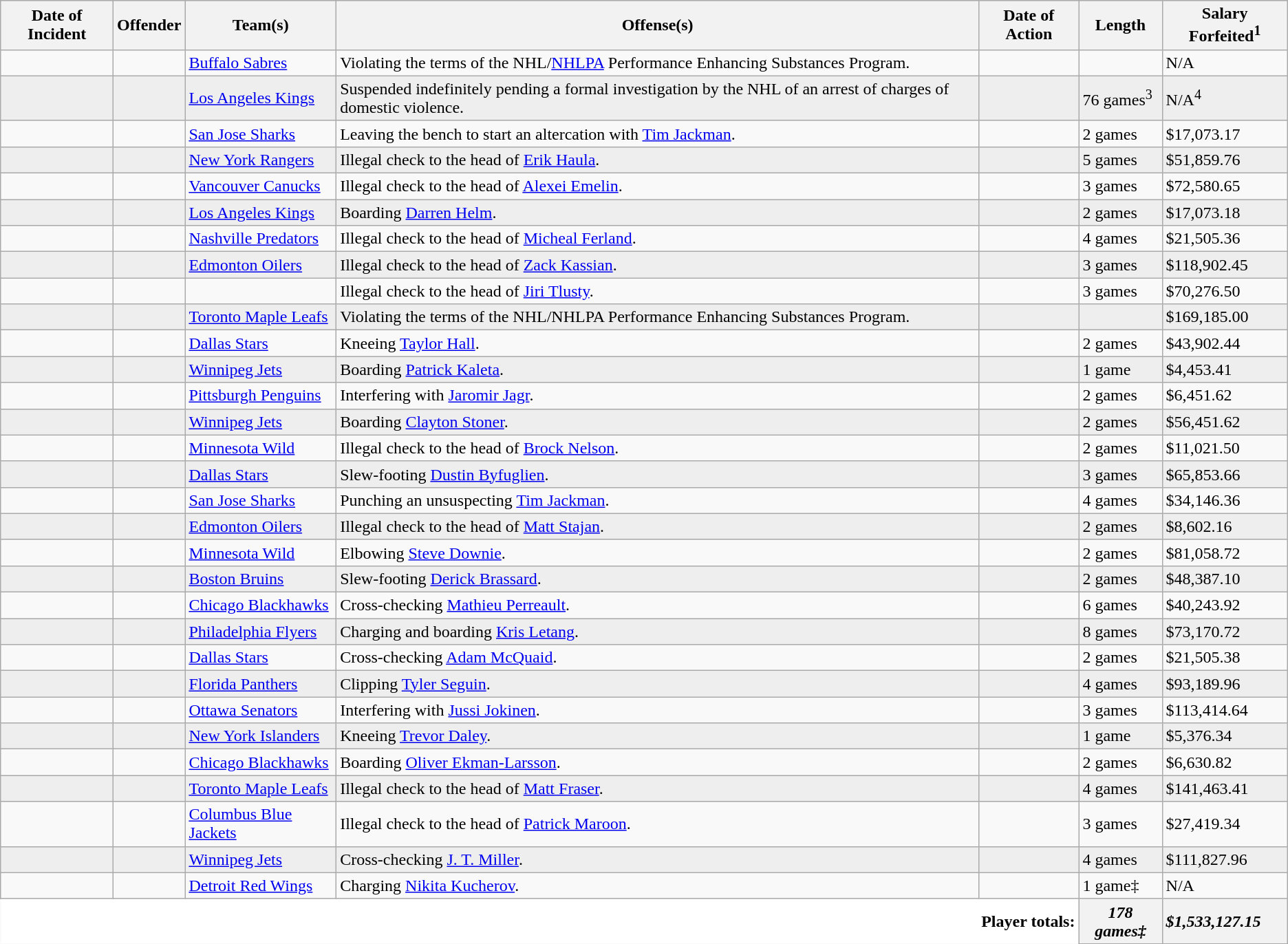<table class="wikitable sortable" style="border:0;">
<tr bgcolor="#e0e0e0">
<th>Date of Incident</th>
<th>Offender</th>
<th>Team(s)</th>
<th>Offense(s)</th>
<th>Date of Action</th>
<th>Length</th>
<th>Salary Forfeited<sup>1</sup></th>
</tr>
<tr>
<td></td>
<td></td>
<td><a href='#'>Buffalo Sabres</a></td>
<td>Violating the terms of the NHL/<a href='#'>NHLPA</a> Performance Enhancing Substances Program.</td>
<td></td>
<td data-sort-value="20"></td>
<td data-sort-value="0">N/A</td>
</tr>
<tr bgcolor="eeeeee">
<td></td>
<td></td>
<td><a href='#'>Los Angeles Kings</a></td>
<td>Suspended indefinitely pending a formal investigation by the NHL of an arrest of charges of domestic violence.</td>
<td></td>
<td data-sort-value="99">76 games<sup>3</sup></td>
<td data-sort-value="0">N/A<sup>4</sup></td>
</tr>
<tr>
<td></td>
<td></td>
<td><a href='#'>San Jose Sharks</a></td>
<td>Leaving the bench to start an altercation with <a href='#'>Tim Jackman</a>.</td>
<td></td>
<td data-sort-value="02">2 games</td>
<td data-sort-value="1707317">$17,073.17</td>
</tr>
<tr bgcolor="eeeeee">
<td></td>
<td></td>
<td><a href='#'>New York Rangers</a></td>
<td>Illegal check to the head of <a href='#'>Erik Haula</a>.</td>
<td></td>
<td data-sort-value="05">5 games</td>
<td data-sort-value="5185976">$51,859.76</td>
</tr>
<tr>
<td></td>
<td></td>
<td><a href='#'>Vancouver Canucks</a></td>
<td>Illegal check to the head of <a href='#'>Alexei Emelin</a>.</td>
<td></td>
<td data-sort-value="03">3 games</td>
<td data-sort-value="7258065">$72,580.65</td>
</tr>
<tr bgcolor="eeeeee">
<td></td>
<td></td>
<td><a href='#'>Los Angeles Kings</a></td>
<td>Boarding <a href='#'>Darren Helm</a>.</td>
<td></td>
<td data-sort-value="02">2 games</td>
<td data-sort-value="1707318">$17,073.18</td>
</tr>
<tr>
<td></td>
<td></td>
<td><a href='#'>Nashville Predators</a></td>
<td>Illegal check to the head of <a href='#'>Micheal Ferland</a>.</td>
<td></td>
<td data-sort-value="04">4 games</td>
<td data-sort-value="2150536">$21,505.36</td>
</tr>
<tr bgcolor="eeeeee">
<td></td>
<td></td>
<td><a href='#'>Edmonton Oilers</a></td>
<td>Illegal check to the head of <a href='#'>Zack Kassian</a>.</td>
<td></td>
<td data-sort-value="03">3 games</td>
<td data-sort-value="11890245">$118,902.45</td>
</tr>
<tr>
<td></td>
<td></td>
<td></td>
<td>Illegal check to the head of <a href='#'>Jiri Tlusty</a>.</td>
<td></td>
<td data-sort-value="03">3 games</td>
<td data-sort-value="7027650">$70,276.50</td>
</tr>
<tr bgcolor="eeeeee">
<td></td>
<td></td>
<td><a href='#'>Toronto Maple Leafs</a></td>
<td>Violating the terms of the NHL/NHLPA Performance Enhancing Substances Program.</td>
<td></td>
<td data-sort-value="20"></td>
<td data-sort-value="16918500">$169,185.00</td>
</tr>
<tr>
<td></td>
<td></td>
<td><a href='#'>Dallas Stars</a></td>
<td>Kneeing <a href='#'>Taylor Hall</a>.</td>
<td></td>
<td data-sort-value="02">2 games</td>
<td data-sort-value="4390244">$43,902.44</td>
</tr>
<tr bgcolor="eeeeee">
<td></td>
<td></td>
<td><a href='#'>Winnipeg Jets</a></td>
<td>Boarding <a href='#'>Patrick Kaleta</a>.</td>
<td></td>
<td data-sort-value="01">1 game</td>
<td data-sort-value="445341">$4,453.41</td>
</tr>
<tr>
<td></td>
<td></td>
<td><a href='#'>Pittsburgh Penguins</a></td>
<td>Interfering with <a href='#'>Jaromir Jagr</a>.</td>
<td></td>
<td data-sort-value="02">2 games</td>
<td data-sort-value="645162">$6,451.62</td>
</tr>
<tr bgcolor="eeeeee">
<td></td>
<td></td>
<td><a href='#'>Winnipeg Jets</a></td>
<td>Boarding <a href='#'>Clayton Stoner</a>.</td>
<td></td>
<td data-sort-value="02">2 games</td>
<td data-sort-value="5645162">$56,451.62</td>
</tr>
<tr>
<td></td>
<td></td>
<td><a href='#'>Minnesota Wild</a></td>
<td>Illegal check to the head of <a href='#'>Brock Nelson</a>.</td>
<td></td>
<td data-sort-value="02">2 games</td>
<td data-sort-value="1102150">$11,021.50</td>
</tr>
<tr bgcolor="eeeeee">
<td></td>
<td></td>
<td><a href='#'>Dallas Stars</a></td>
<td>Slew-footing <a href='#'>Dustin Byfuglien</a>.</td>
<td></td>
<td data-sort-value="03">3 games</td>
<td data-sort-value="6585366">$65,853.66</td>
</tr>
<tr>
<td></td>
<td></td>
<td><a href='#'>San Jose Sharks</a></td>
<td>Punching an unsuspecting <a href='#'>Tim Jackman</a>.</td>
<td></td>
<td data-sort-value="04">4 games</td>
<td data-sort-value="3414636">$34,146.36</td>
</tr>
<tr bgcolor="eeeeee">
<td></td>
<td></td>
<td><a href='#'>Edmonton Oilers</a></td>
<td>Illegal check to the head of <a href='#'>Matt Stajan</a>.</td>
<td></td>
<td data-sort-value="02">2 games</td>
<td data-sort-value="860216">$8,602.16</td>
</tr>
<tr>
<td></td>
<td></td>
<td><a href='#'>Minnesota Wild</a></td>
<td>Elbowing <a href='#'>Steve Downie</a>.</td>
<td></td>
<td data-sort-value="02">2 games</td>
<td data-sort-value="8105872">$81,058.72</td>
</tr>
<tr bgcolor="eeeeee">
<td></td>
<td></td>
<td><a href='#'>Boston Bruins</a></td>
<td>Slew-footing <a href='#'>Derick Brassard</a>.</td>
<td></td>
<td data-sort-value="02">2 games</td>
<td data-sort-value="4838710">$48,387.10</td>
</tr>
<tr>
<td></td>
<td></td>
<td><a href='#'>Chicago Blackhawks</a></td>
<td>Cross-checking <a href='#'>Mathieu Perreault</a>.</td>
<td></td>
<td data-sort-value="06">6 games</td>
<td data-sort-value="4024392">$40,243.92</td>
</tr>
<tr bgcolor="eeeeee">
<td></td>
<td></td>
<td><a href='#'>Philadelphia Flyers</a></td>
<td>Charging and boarding <a href='#'>Kris Letang</a>.</td>
<td></td>
<td data-sort-value="08">8 games</td>
<td data-sort-value="7317072">$73,170.72</td>
</tr>
<tr>
<td></td>
<td></td>
<td><a href='#'>Dallas Stars</a></td>
<td>Cross-checking <a href='#'>Adam McQuaid</a>.</td>
<td></td>
<td data-sort-value="02">2 games</td>
<td data-sort-value="2150538">$21,505.38</td>
</tr>
<tr bgcolor="eeeeee">
<td></td>
<td></td>
<td><a href='#'>Florida Panthers</a></td>
<td>Clipping <a href='#'>Tyler Seguin</a>.</td>
<td></td>
<td data-sort-value="04">4 games</td>
<td data-sort-value="9318996">$93,189.96</td>
</tr>
<tr>
<td></td>
<td></td>
<td><a href='#'>Ottawa Senators</a></td>
<td>Interfering with <a href='#'>Jussi Jokinen</a>.</td>
<td></td>
<td data-sort-value="03">3 games</td>
<td data-sort-value="11341464">$113,414.64</td>
</tr>
<tr bgcolor="eeeeee">
<td></td>
<td></td>
<td><a href='#'>New York Islanders</a></td>
<td>Kneeing <a href='#'>Trevor Daley</a>.</td>
<td></td>
<td data-sort-value="01">1 game</td>
<td data-sort-value="537634">$5,376.34</td>
</tr>
<tr>
<td></td>
<td></td>
<td><a href='#'>Chicago Blackhawks</a></td>
<td>Boarding <a href='#'>Oliver Ekman-Larsson</a>.</td>
<td></td>
<td data-sort-value="02">2 games</td>
<td data-sort-value="663082">$6,630.82</td>
</tr>
<tr bgcolor="eeeeee">
<td></td>
<td></td>
<td><a href='#'>Toronto Maple Leafs</a></td>
<td>Illegal check to the head of <a href='#'>Matt Fraser</a>.</td>
<td></td>
<td data-sort-value="04">4 games</td>
<td data-sort-value="14146341">$141,463.41</td>
</tr>
<tr>
<td></td>
<td></td>
<td><a href='#'>Columbus Blue Jackets</a></td>
<td>Illegal check to the head of <a href='#'>Patrick Maroon</a>.</td>
<td></td>
<td data-sort-value="03">3 games</td>
<td data-sort-value="2741934">$27,419.34</td>
</tr>
<tr bgcolor="eeeeee">
<td></td>
<td></td>
<td><a href='#'>Winnipeg Jets</a></td>
<td>Cross-checking <a href='#'>J. T. Miller</a>.</td>
<td></td>
<td data-sort-value="04">4 games</td>
<td data-sort-value="14146341">$111,827.96</td>
</tr>
<tr>
<td></td>
<td></td>
<td><a href='#'>Detroit Red Wings</a></td>
<td>Charging <a href='#'>Nikita Kucherov</a>.</td>
<td></td>
<td data-sort-value="01">1 game‡</td>
<td data-sort-value="">N/A</td>
</tr>
<tr>
<th colspan=5; style="text-align:right; border:0; background:white">Player totals:</th>
<th><em>178 games‡</em></th>
<th style="text-align:left;"><em>$1,533,127.15</em></th>
</tr>
</table>
